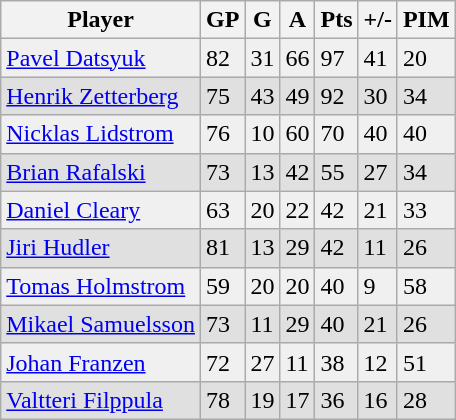<table class="wikitable sortable">
<tr>
<th>Player</th>
<th>GP</th>
<th>G</th>
<th>A</th>
<th>Pts</th>
<th>+/-</th>
<th>PIM</th>
</tr>
<tr bgcolor="#f0f0f0">
<td><a href='#'>Pavel Datsyuk</a></td>
<td>82</td>
<td>31</td>
<td>66</td>
<td>97</td>
<td>41</td>
<td>20</td>
</tr>
<tr bgcolor="#e0e0e0">
<td><a href='#'>Henrik Zetterberg</a></td>
<td>75</td>
<td>43</td>
<td>49</td>
<td>92</td>
<td>30</td>
<td>34</td>
</tr>
<tr bgcolor="#f0f0f0">
<td><a href='#'>Nicklas Lidstrom</a></td>
<td>76</td>
<td>10</td>
<td>60</td>
<td>70</td>
<td>40</td>
<td>40</td>
</tr>
<tr bgcolor="#e0e0e0">
<td><a href='#'>Brian Rafalski</a></td>
<td>73</td>
<td>13</td>
<td>42</td>
<td>55</td>
<td>27</td>
<td>34</td>
</tr>
<tr bgcolor="#f0f0f0">
<td><a href='#'>Daniel Cleary</a></td>
<td>63</td>
<td>20</td>
<td>22</td>
<td>42</td>
<td>21</td>
<td>33</td>
</tr>
<tr bgcolor="#e0e0e0">
<td><a href='#'>Jiri Hudler</a></td>
<td>81</td>
<td>13</td>
<td>29</td>
<td>42</td>
<td>11</td>
<td>26</td>
</tr>
<tr bgcolor="#f0f0f0">
<td><a href='#'>Tomas Holmstrom</a></td>
<td>59</td>
<td>20</td>
<td>20</td>
<td>40</td>
<td>9</td>
<td>58</td>
</tr>
<tr bgcolor="#e0e0e0">
<td><a href='#'>Mikael Samuelsson</a></td>
<td>73</td>
<td>11</td>
<td>29</td>
<td>40</td>
<td>21</td>
<td>26</td>
</tr>
<tr bgcolor="#f0f0f0">
<td><a href='#'>Johan Franzen</a></td>
<td>72</td>
<td>27</td>
<td>11</td>
<td>38</td>
<td>12</td>
<td>51</td>
</tr>
<tr bgcolor="#e0e0e0">
<td><a href='#'>Valtteri Filppula</a></td>
<td>78</td>
<td>19</td>
<td>17</td>
<td>36</td>
<td>16</td>
<td>28</td>
</tr>
</table>
